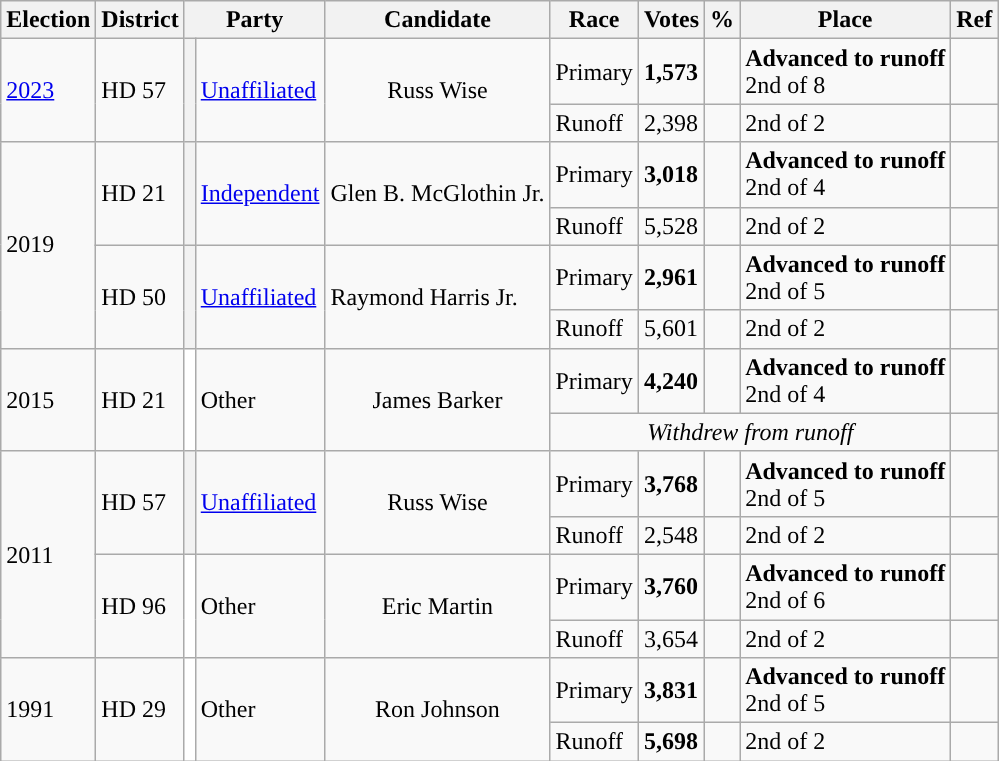<table class="wikitable sortable">
<tr>
<th>Election</th>
<th>District</th>
<th colspan=2>Party</th>
<th>Candidate</th>
<th>Race</th>
<th>Votes</th>
<th>%</th>
<th>Place</th>
<th>Ref</th>
</tr>
<tr>
<td rowspan=2><a href='#'>2023</a></td>
<td rowspan=2>HD 57</td>
<th rowspan=2 style="background-color:"></th>
<td rowspan=2><a href='#'>Unaffiliated</a></td>
<td rowspan=2 align="center">Russ Wise</td>
<td>Primary</td>
<td><strong>1,573</strong></td>
<td></td>
<td><strong>Advanced to runoff</strong><br>2nd of 8</td>
<td></td>
</tr>
<tr>
<td>Runoff</td>
<td>2,398</td>
<td></td>
<td>2nd of 2</td>
<td></td>
</tr>
<tr>
<td rowspan=4>2019</td>
<td rowspan=2>HD 21</td>
<th rowspan=2 style="background-color:"></th>
<td rowspan=2><a href='#'>Independent</a></td>
<td rowspan=2 align="center">Glen B. McGlothin Jr.</td>
<td>Primary</td>
<td><strong>3,018</strong></td>
<td></td>
<td><strong>Advanced to runoff</strong><br>2nd of 4</td>
<td></td>
</tr>
<tr>
<td>Runoff</td>
<td>5,528</td>
<td></td>
<td>2nd of 2</td>
<td></td>
</tr>
<tr>
<td rowspan=2>HD 50</td>
<th rowspan=2 style="background-color:"></th>
<td rowspan=2><a href='#'>Unaffiliated</a></td>
<td rowspan=2>Raymond Harris Jr.</td>
<td>Primary</td>
<td><strong>2,961</strong></td>
<td></td>
<td><strong>Advanced to runoff</strong><br>2nd of 5</td>
<td></td>
</tr>
<tr>
<td>Runoff</td>
<td>5,601</td>
<td></td>
<td>2nd of 2</td>
<td></td>
</tr>
<tr>
<td rowspan=2>2015</td>
<td rowspan=2>HD 21</td>
<th rowspan=2 style="background-color:#ffffff"></th>
<td rowspan=2>Other</td>
<td rowspan=2 align="center">James Barker</td>
<td>Primary</td>
<td><strong>4,240</strong></td>
<td></td>
<td><strong>Advanced to runoff</strong><br>2nd of 4</td>
<td></td>
</tr>
<tr>
<td style="text-align:center" colspan=4><em>Withdrew from runoff</em></td>
<td></td>
</tr>
<tr>
<td rowspan=4>2011</td>
<td rowspan=2>HD 57</td>
<th rowspan=2 style="background-color:"></th>
<td rowspan=2><a href='#'>Unaffiliated</a></td>
<td rowspan=2 align="center">Russ Wise</td>
<td>Primary</td>
<td><strong>3,768</strong></td>
<td></td>
<td><strong>Advanced to runoff</strong><br>2nd of 5</td>
<td></td>
</tr>
<tr>
<td>Runoff</td>
<td>2,548</td>
<td></td>
<td>2nd of 2</td>
<td></td>
</tr>
<tr>
<td rowspan=2>HD 96</td>
<th rowspan=2 style="background-color:#ffffff"></th>
<td rowspan=2>Other</td>
<td rowspan=2 align="center">Eric Martin</td>
<td>Primary</td>
<td><strong>3,760</strong></td>
<td></td>
<td><strong>Advanced to runoff</strong><br>2nd of 6</td>
<td></td>
</tr>
<tr>
<td>Runoff</td>
<td>3,654</td>
<td></td>
<td>2nd of 2</td>
<td></td>
</tr>
<tr>
<td rowspan=2>1991</td>
<td rowspan=2>HD 29</td>
<th rowspan=2 style="background-color:#ffffff"></th>
<td rowspan=2>Other</td>
<td rowspan=2 align="center">Ron Johnson</td>
<td>Primary</td>
<td><strong>3,831</strong></td>
<td></td>
<td><strong>Advanced to runoff</strong><br>2nd of 5</td>
<td></td>
</tr>
<tr>
<td>Runoff</td>
<td><strong>5,698</strong></td>
<td></td>
<td>2nd of 2</td>
<td></td>
</tr>
</table>
